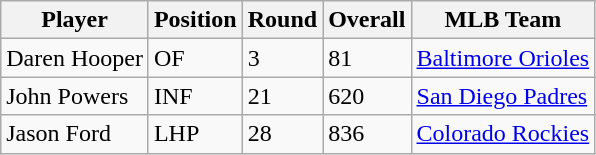<table class="wikitable">
<tr>
<th>Player</th>
<th>Position</th>
<th>Round</th>
<th>Overall</th>
<th>MLB Team</th>
</tr>
<tr>
<td>Daren Hooper</td>
<td>OF</td>
<td>3</td>
<td>81</td>
<td><a href='#'>Baltimore Orioles</a></td>
</tr>
<tr>
<td>John Powers</td>
<td>INF</td>
<td>21</td>
<td>620</td>
<td><a href='#'>San Diego Padres</a></td>
</tr>
<tr>
<td>Jason Ford</td>
<td>LHP</td>
<td>28</td>
<td>836</td>
<td><a href='#'>Colorado Rockies</a></td>
</tr>
</table>
